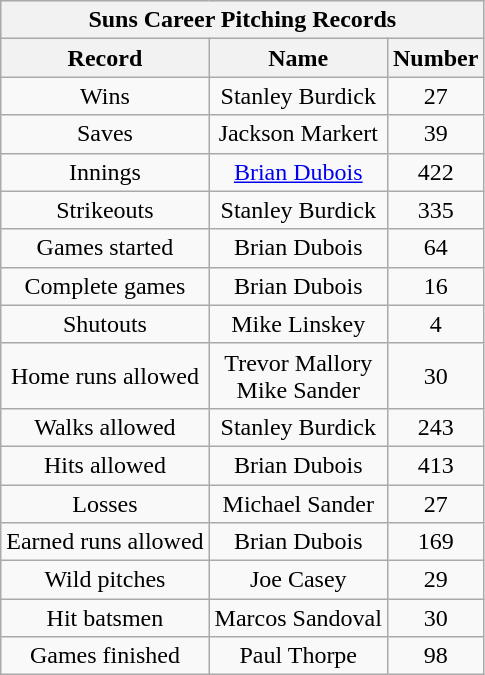<table class="wikitable collapsible collapsed" style="text-align:center;">
<tr style="font-weight:bold; background:#ddd;"|>
<th colspan="3">Suns Career Pitching Records</th>
</tr>
<tr>
<th>Record</th>
<th>Name</th>
<th>Number</th>
</tr>
<tr>
<td>Wins</td>
<td>Stanley Burdick</td>
<td>27</td>
</tr>
<tr>
<td>Saves</td>
<td>Jackson Markert</td>
<td>39</td>
</tr>
<tr>
<td>Innings</td>
<td><a href='#'>Brian Dubois</a></td>
<td>422</td>
</tr>
<tr>
<td>Strikeouts</td>
<td>Stanley Burdick</td>
<td>335</td>
</tr>
<tr>
<td>Games started</td>
<td>Brian Dubois</td>
<td>64</td>
</tr>
<tr>
<td>Complete games</td>
<td>Brian Dubois</td>
<td>16</td>
</tr>
<tr>
<td>Shutouts</td>
<td>Mike Linskey</td>
<td>4</td>
</tr>
<tr>
<td>Home runs allowed</td>
<td>Trevor Mallory <br> Mike Sander</td>
<td>30</td>
</tr>
<tr>
<td>Walks allowed</td>
<td>Stanley Burdick</td>
<td>243</td>
</tr>
<tr>
<td>Hits allowed</td>
<td>Brian Dubois</td>
<td>413</td>
</tr>
<tr>
<td>Losses</td>
<td>Michael Sander</td>
<td>27</td>
</tr>
<tr>
<td>Earned runs allowed</td>
<td>Brian Dubois</td>
<td>169</td>
</tr>
<tr>
<td>Wild pitches</td>
<td>Joe Casey</td>
<td>29</td>
</tr>
<tr>
<td>Hit batsmen</td>
<td>Marcos Sandoval</td>
<td>30</td>
</tr>
<tr>
<td>Games finished</td>
<td>Paul Thorpe</td>
<td>98</td>
</tr>
</table>
